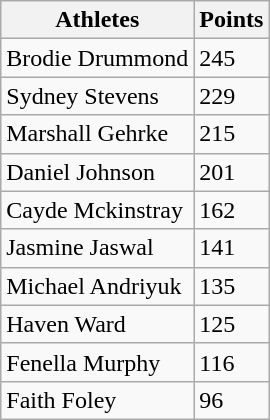<table class="wikitable">
<tr>
<th>Athletes</th>
<th>Points</th>
</tr>
<tr>
<td>Brodie Drummond</td>
<td>245</td>
</tr>
<tr>
<td>Sydney Stevens</td>
<td>229</td>
</tr>
<tr>
<td>Marshall Gehrke</td>
<td>215</td>
</tr>
<tr>
<td>Daniel Johnson</td>
<td>201</td>
</tr>
<tr>
<td>Cayde Mckinstray</td>
<td>162</td>
</tr>
<tr>
<td>Jasmine Jaswal</td>
<td>141</td>
</tr>
<tr>
<td>Michael Andriyuk</td>
<td>135</td>
</tr>
<tr>
<td>Haven Ward</td>
<td>125</td>
</tr>
<tr>
<td>Fenella Murphy</td>
<td>116</td>
</tr>
<tr>
<td>Faith Foley</td>
<td>96</td>
</tr>
</table>
